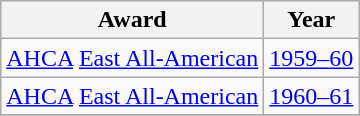<table class="wikitable">
<tr>
<th>Award</th>
<th>Year</th>
</tr>
<tr>
<td><a href='#'>AHCA</a> <a href='#'>East All-American</a></td>
<td><a href='#'>1959–60</a></td>
</tr>
<tr>
<td><a href='#'>AHCA</a> <a href='#'>East All-American</a></td>
<td><a href='#'>1960–61</a></td>
</tr>
<tr>
</tr>
</table>
